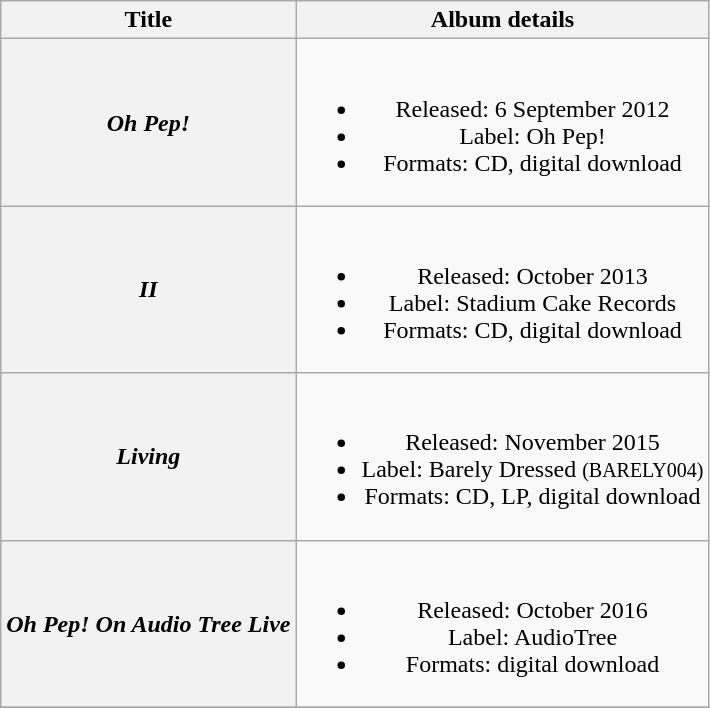<table class="wikitable plainrowheaders" style="text-align:center;" border="1">
<tr>
<th>Title</th>
<th>Album details</th>
</tr>
<tr>
<th scope="row"><em>Oh Pep!</em></th>
<td><br><ul><li>Released: 6 September 2012</li><li>Label: Oh Pep!</li><li>Formats: CD, digital download</li></ul></td>
</tr>
<tr>
<th scope="row"><em>II</em></th>
<td><br><ul><li>Released: October 2013</li><li>Label: Stadium Cake Records</li><li>Formats: CD, digital download</li></ul></td>
</tr>
<tr>
<th scope="row"><em>Living</em></th>
<td><br><ul><li>Released: November 2015</li><li>Label: Barely Dressed <small>(BARELY004)</small></li><li>Formats: CD, LP, digital download</li></ul></td>
</tr>
<tr>
<th scope="row"><em>Oh Pep! On Audio Tree Live</em></th>
<td><br><ul><li>Released: October 2016</li><li>Label: AudioTree</li><li>Formats: digital download</li></ul></td>
</tr>
<tr>
</tr>
</table>
